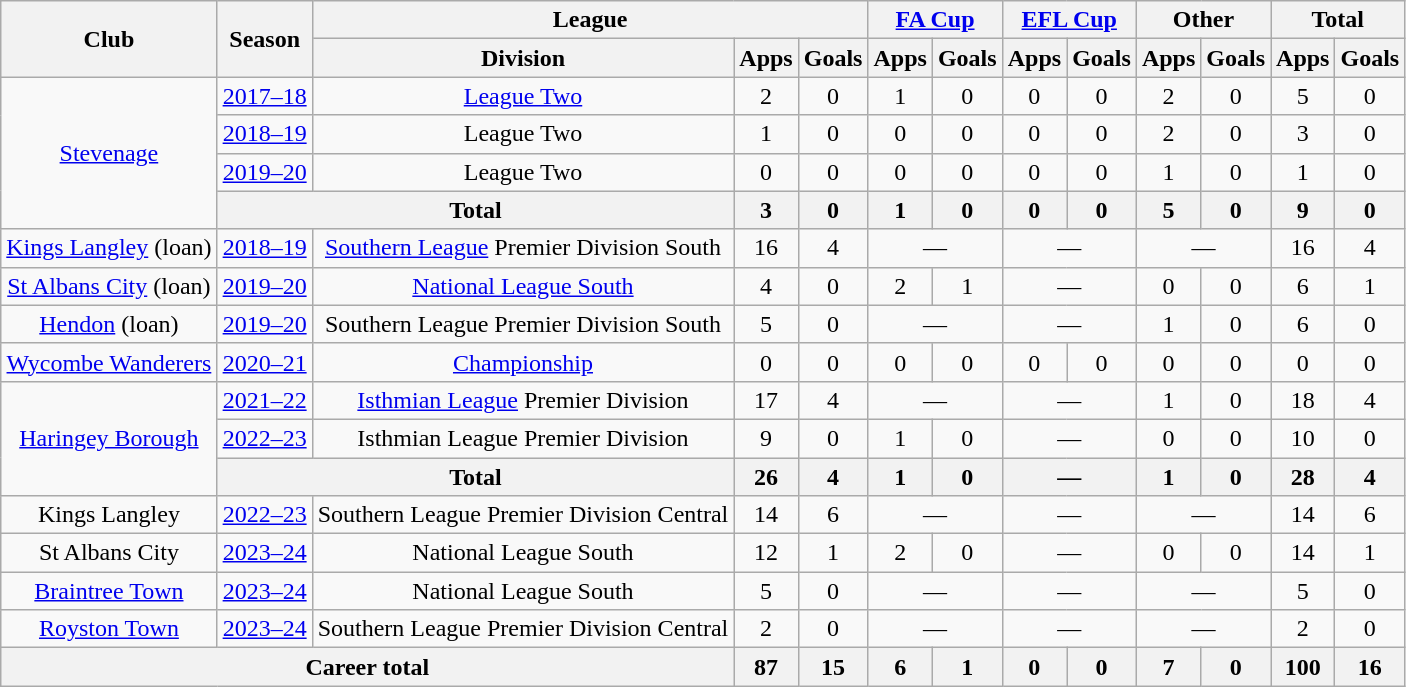<table class="wikitable" style="text-align:center">
<tr>
<th rowspan="2">Club</th>
<th rowspan="2">Season</th>
<th colspan="3">League</th>
<th colspan="2"><a href='#'>FA Cup</a></th>
<th colspan="2"><a href='#'>EFL Cup</a></th>
<th colspan="2">Other</th>
<th colspan="2">Total</th>
</tr>
<tr>
<th>Division</th>
<th>Apps</th>
<th>Goals</th>
<th>Apps</th>
<th>Goals</th>
<th>Apps</th>
<th>Goals</th>
<th>Apps</th>
<th>Goals</th>
<th>Apps</th>
<th>Goals</th>
</tr>
<tr>
<td rowspan="4"><a href='#'>Stevenage</a></td>
<td><a href='#'>2017–18</a></td>
<td><a href='#'>League Two</a></td>
<td>2</td>
<td>0</td>
<td>1</td>
<td>0</td>
<td>0</td>
<td>0</td>
<td>2</td>
<td>0</td>
<td>5</td>
<td>0</td>
</tr>
<tr>
<td><a href='#'>2018–19</a></td>
<td>League Two</td>
<td>1</td>
<td>0</td>
<td>0</td>
<td>0</td>
<td>0</td>
<td>0</td>
<td>2</td>
<td>0</td>
<td>3</td>
<td>0</td>
</tr>
<tr>
<td><a href='#'>2019–20</a></td>
<td>League Two</td>
<td>0</td>
<td>0</td>
<td>0</td>
<td>0</td>
<td>0</td>
<td>0</td>
<td>1</td>
<td>0</td>
<td>1</td>
<td>0</td>
</tr>
<tr>
<th colspan="2">Total</th>
<th>3</th>
<th>0</th>
<th>1</th>
<th>0</th>
<th>0</th>
<th>0</th>
<th>5</th>
<th>0</th>
<th>9</th>
<th>0</th>
</tr>
<tr>
<td><a href='#'>Kings Langley</a> (loan)</td>
<td><a href='#'>2018–19</a></td>
<td><a href='#'>Southern League</a> Premier Division South</td>
<td>16</td>
<td>4</td>
<td colspan="2">—</td>
<td colspan="2">—</td>
<td colspan="2">—</td>
<td>16</td>
<td>4</td>
</tr>
<tr>
<td><a href='#'>St Albans City</a> (loan)</td>
<td><a href='#'>2019–20</a></td>
<td><a href='#'>National League South</a></td>
<td>4</td>
<td>0</td>
<td>2</td>
<td>1</td>
<td colspan="2">—</td>
<td>0</td>
<td>0</td>
<td>6</td>
<td>1</td>
</tr>
<tr>
<td><a href='#'>Hendon</a> (loan)</td>
<td><a href='#'>2019–20</a></td>
<td>Southern League Premier Division South</td>
<td>5</td>
<td>0</td>
<td colspan="2">—</td>
<td colspan="2">—</td>
<td>1</td>
<td>0</td>
<td>6</td>
<td>0</td>
</tr>
<tr>
<td><a href='#'>Wycombe Wanderers</a></td>
<td><a href='#'>2020–21</a></td>
<td><a href='#'>Championship</a></td>
<td>0</td>
<td>0</td>
<td>0</td>
<td>0</td>
<td>0</td>
<td>0</td>
<td>0</td>
<td>0</td>
<td>0</td>
<td>0</td>
</tr>
<tr>
<td rowspan="3"><a href='#'>Haringey Borough</a></td>
<td><a href='#'>2021–22</a></td>
<td><a href='#'>Isthmian League</a> Premier Division</td>
<td>17</td>
<td>4</td>
<td colspan="2">—</td>
<td colspan="2">—</td>
<td>1</td>
<td>0</td>
<td>18</td>
<td>4</td>
</tr>
<tr>
<td><a href='#'>2022–23</a></td>
<td>Isthmian League Premier Division</td>
<td>9</td>
<td>0</td>
<td>1</td>
<td>0</td>
<td colspan="2">—</td>
<td>0</td>
<td>0</td>
<td>10</td>
<td>0</td>
</tr>
<tr>
<th colspan="2">Total</th>
<th>26</th>
<th>4</th>
<th>1</th>
<th>0</th>
<th colspan="2">—</th>
<th>1</th>
<th>0</th>
<th>28</th>
<th>4</th>
</tr>
<tr>
<td>Kings Langley</td>
<td><a href='#'>2022–23</a></td>
<td>Southern League Premier Division Central</td>
<td>14</td>
<td>6</td>
<td colspan="2">—</td>
<td colspan="2">—</td>
<td colspan="2">—</td>
<td>14</td>
<td>6</td>
</tr>
<tr>
<td>St Albans City</td>
<td><a href='#'>2023–24</a></td>
<td>National League South</td>
<td>12</td>
<td>1</td>
<td>2</td>
<td>0</td>
<td colspan="2">—</td>
<td>0</td>
<td>0</td>
<td>14</td>
<td>1</td>
</tr>
<tr>
<td><a href='#'>Braintree Town</a></td>
<td><a href='#'>2023–24</a></td>
<td>National League South</td>
<td>5</td>
<td>0</td>
<td colspan="2">—</td>
<td colspan="2">—</td>
<td colspan="2">—</td>
<td>5</td>
<td>0</td>
</tr>
<tr>
<td><a href='#'>Royston Town</a></td>
<td><a href='#'>2023–24</a></td>
<td>Southern League Premier Division Central</td>
<td>2</td>
<td>0</td>
<td colspan="2">—</td>
<td colspan="2">—</td>
<td colspan="2">—</td>
<td>2</td>
<td>0</td>
</tr>
<tr>
<th colspan=3>Career total</th>
<th>87</th>
<th>15</th>
<th>6</th>
<th>1</th>
<th>0</th>
<th>0</th>
<th>7</th>
<th>0</th>
<th>100</th>
<th>16</th>
</tr>
</table>
